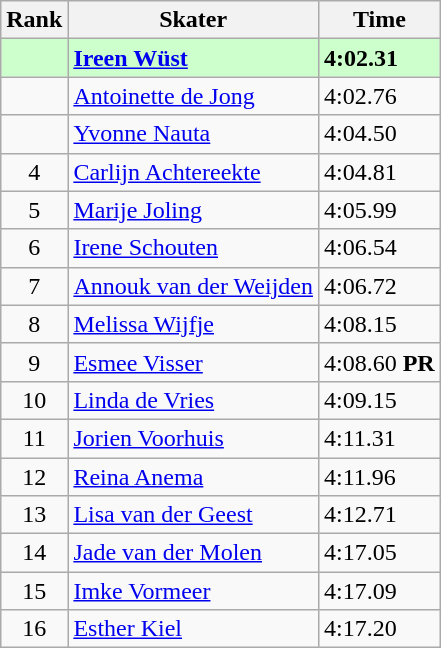<table class="wikitable">
<tr>
<th>Rank</th>
<th>Skater</th>
<th>Time</th>
</tr>
<tr bgcolor=ccffcc>
<td align="center"></td>
<td><strong><a href='#'>Ireen Wüst</a></strong></td>
<td><strong>4:02.31</strong></td>
</tr>
<tr>
<td align="center"></td>
<td><a href='#'>Antoinette de Jong</a></td>
<td>4:02.76</td>
</tr>
<tr>
<td align="center"></td>
<td><a href='#'>Yvonne Nauta</a></td>
<td>4:04.50</td>
</tr>
<tr>
<td align="center">4</td>
<td><a href='#'>Carlijn Achtereekte</a></td>
<td>4:04.81</td>
</tr>
<tr>
<td align="center">5</td>
<td><a href='#'>Marije Joling</a></td>
<td>4:05.99</td>
</tr>
<tr>
<td align="center">6</td>
<td><a href='#'>Irene Schouten</a></td>
<td>4:06.54</td>
</tr>
<tr>
<td align="center">7</td>
<td><a href='#'>Annouk van der Weijden</a></td>
<td>4:06.72</td>
</tr>
<tr>
<td align="center">8</td>
<td><a href='#'>Melissa Wijfje</a></td>
<td>4:08.15</td>
</tr>
<tr>
<td align="center">9</td>
<td><a href='#'>Esmee Visser</a></td>
<td>4:08.60 <strong>PR</strong></td>
</tr>
<tr>
<td align="center">10</td>
<td><a href='#'>Linda de Vries</a></td>
<td>4:09.15</td>
</tr>
<tr>
<td align="center">11</td>
<td><a href='#'>Jorien Voorhuis</a></td>
<td>4:11.31</td>
</tr>
<tr>
<td align="center">12</td>
<td><a href='#'>Reina Anema</a></td>
<td>4:11.96</td>
</tr>
<tr>
<td align="center">13</td>
<td><a href='#'>Lisa van der Geest</a></td>
<td>4:12.71</td>
</tr>
<tr>
<td align="center">14</td>
<td><a href='#'>Jade van der Molen</a></td>
<td>4:17.05</td>
</tr>
<tr>
<td align="center">15</td>
<td><a href='#'>Imke Vormeer</a></td>
<td>4:17.09</td>
</tr>
<tr>
<td align="center">16</td>
<td><a href='#'>Esther Kiel</a></td>
<td>4:17.20</td>
</tr>
</table>
